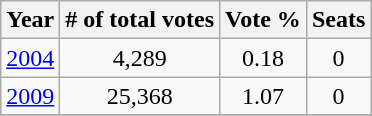<table class="wikitable" style="text-align: center">
<tr>
<th>Year</th>
<th># of total votes</th>
<th>Vote %</th>
<th>Seats</th>
</tr>
<tr>
<td><a href='#'>2004</a></td>
<td>4,289</td>
<td>0.18</td>
<td>0</td>
</tr>
<tr>
<td><a href='#'>2009</a></td>
<td>25,368</td>
<td>1.07 </td>
<td>0</td>
</tr>
<tr>
</tr>
</table>
